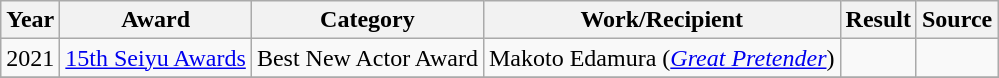<table class="wikitable sortable plainrowheaders">
<tr>
<th>Year</th>
<th>Award</th>
<th>Category</th>
<th>Work/Recipient</th>
<th>Result</th>
<th class="unsortable">Source</th>
</tr>
<tr>
<td>2021</td>
<td><a href='#'>15th Seiyu Awards</a></td>
<td>Best New Actor Award</td>
<td>Makoto Edamura (<em><a href='#'>Great Pretender</a></em>)</td>
<td></td>
<td></td>
</tr>
<tr>
</tr>
</table>
